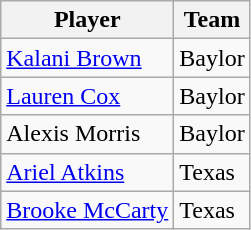<table class="wikitable">
<tr>
<th>Player</th>
<th>Team</th>
</tr>
<tr>
<td><a href='#'>Kalani Brown</a></td>
<td>Baylor</td>
</tr>
<tr>
<td><a href='#'>Lauren Cox</a></td>
<td>Baylor</td>
</tr>
<tr>
<td>Alexis Morris</td>
<td>Baylor</td>
</tr>
<tr>
<td><a href='#'>Ariel Atkins</a></td>
<td>Texas</td>
</tr>
<tr>
<td><a href='#'>Brooke McCarty</a></td>
<td>Texas</td>
</tr>
</table>
